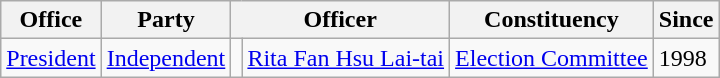<table class=wikitable>
<tr>
<th>Office</th>
<th>Party</th>
<th colspan=2>Officer</th>
<th>Constituency</th>
<th>Since</th>
</tr>
<tr>
<td><a href='#'>President</a></td>
<td><a href='#'>Independent</a></td>
<td></td>
<td><a href='#'>Rita Fan Hsu Lai-tai</a></td>
<td><a href='#'>Election Committee</a></td>
<td>1998</td>
</tr>
</table>
